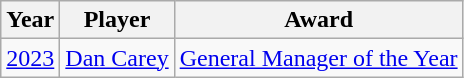<table class="wikitable">
<tr>
<th>Year</th>
<th>Player</th>
<th>Award</th>
</tr>
<tr>
<td><a href='#'>2023</a></td>
<td><a href='#'>Dan Carey</a></td>
<td><a href='#'>General Manager of the Year</a></td>
</tr>
</table>
